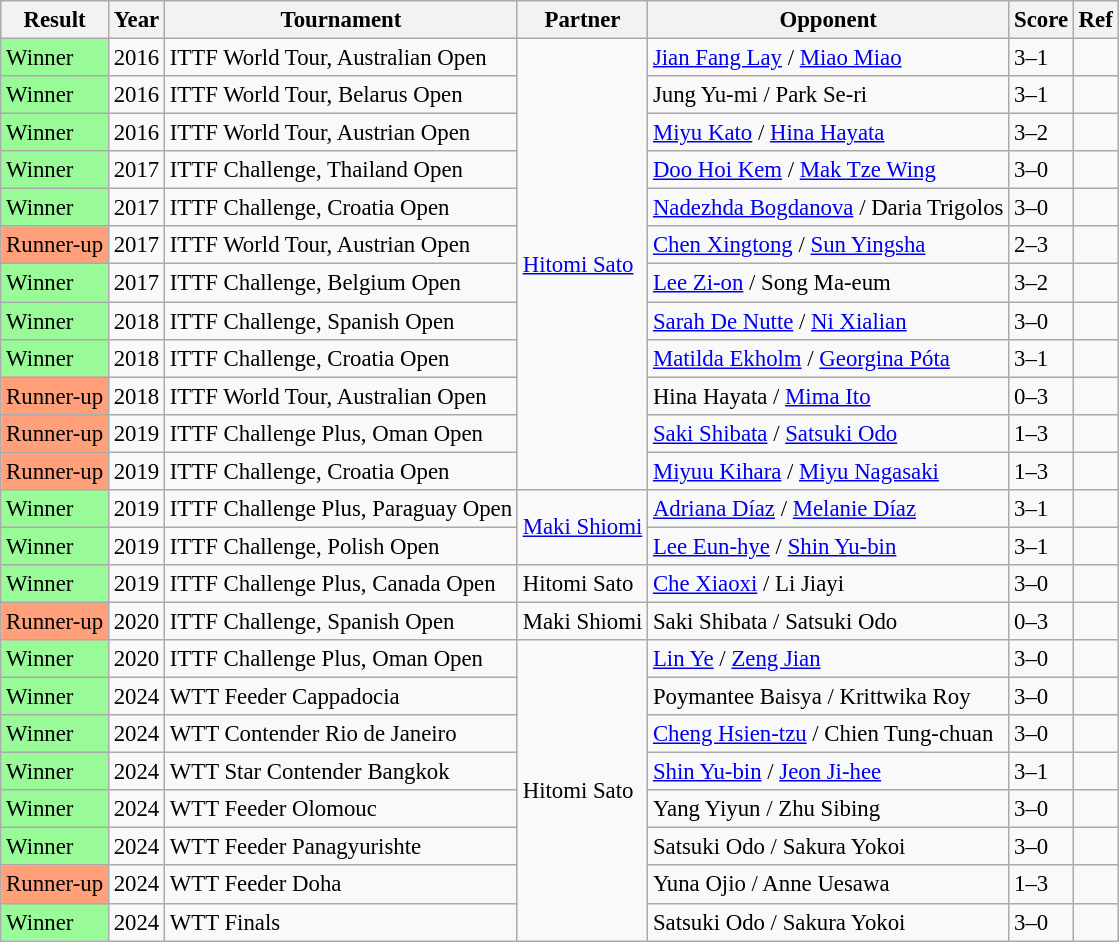<table class="sortable wikitable" style="font-size: 95%;">
<tr>
<th>Result</th>
<th class="unsortable">Year</th>
<th>Tournament</th>
<th>Partner</th>
<th>Opponent</th>
<th>Score</th>
<th class="unsortable">Ref</th>
</tr>
<tr>
<td style="background: #98fb98;">Winner</td>
<td>2016</td>
<td>ITTF World Tour, Australian Open</td>
<td rowspan=12><a href='#'>Hitomi Sato</a></td>
<td> <a href='#'>Jian Fang Lay</a> / <a href='#'>Miao Miao</a></td>
<td>3–1</td>
<td></td>
</tr>
<tr>
<td style="background: #98fb98;">Winner</td>
<td>2016</td>
<td>ITTF World Tour, Belarus Open</td>
<td> Jung Yu-mi / Park Se-ri</td>
<td>3–1</td>
<td></td>
</tr>
<tr>
<td style="background: #98fb98;">Winner</td>
<td>2016</td>
<td>ITTF World Tour, Austrian Open</td>
<td> <a href='#'>Miyu Kato</a> / <a href='#'>Hina Hayata</a></td>
<td>3–2</td>
<td></td>
</tr>
<tr>
<td style="background: #98fb98;">Winner</td>
<td>2017</td>
<td>ITTF Challenge, Thailand Open</td>
<td> <a href='#'>Doo Hoi Kem</a> / <a href='#'>Mak Tze Wing</a></td>
<td>3–0</td>
<td></td>
</tr>
<tr>
<td style="background: #98fb98;">Winner</td>
<td>2017</td>
<td>ITTF Challenge, Croatia Open</td>
<td> <a href='#'>Nadezhda Bogdanova</a> / Daria Trigolos</td>
<td>3–0</td>
<td></td>
</tr>
<tr>
<td style="background: #ffa07a;">Runner-up</td>
<td>2017</td>
<td>ITTF World Tour, Austrian Open</td>
<td> <a href='#'>Chen Xingtong</a> / <a href='#'>Sun Yingsha</a></td>
<td>2–3</td>
<td></td>
</tr>
<tr>
<td style="background: #98fb98;">Winner</td>
<td>2017</td>
<td>ITTF Challenge, Belgium Open</td>
<td> <a href='#'>Lee Zi-on</a> / Song Ma-eum</td>
<td>3–2</td>
<td></td>
</tr>
<tr>
<td style="background: #98fb98;">Winner</td>
<td>2018</td>
<td>ITTF Challenge, Spanish Open</td>
<td> <a href='#'>Sarah De Nutte</a> / <a href='#'>Ni Xialian</a></td>
<td>3–0</td>
<td></td>
</tr>
<tr>
<td style="background: #98fb98;">Winner</td>
<td>2018</td>
<td>ITTF Challenge, Croatia Open</td>
<td> <a href='#'>Matilda Ekholm</a> /  <a href='#'>Georgina Póta</a></td>
<td>3–1</td>
<td></td>
</tr>
<tr>
<td style="background: #ffa07a;">Runner-up</td>
<td>2018</td>
<td>ITTF World Tour, Australian Open</td>
<td> Hina Hayata / <a href='#'>Mima Ito</a></td>
<td>0–3</td>
<td></td>
</tr>
<tr>
<td style="background: #ffa07a;">Runner-up</td>
<td>2019</td>
<td>ITTF Challenge Plus, Oman Open</td>
<td> <a href='#'>Saki Shibata</a> / <a href='#'>Satsuki Odo</a></td>
<td>1–3</td>
<td></td>
</tr>
<tr>
<td style="background: #ffa07a;">Runner-up</td>
<td>2019</td>
<td>ITTF Challenge, Croatia Open</td>
<td> <a href='#'>Miyuu Kihara</a> / <a href='#'>Miyu Nagasaki</a></td>
<td>1–3</td>
<td></td>
</tr>
<tr>
<td style="background: #98fb98;">Winner</td>
<td>2019</td>
<td>ITTF Challenge Plus, Paraguay Open</td>
<td rowspan=2><a href='#'>Maki Shiomi</a></td>
<td> <a href='#'>Adriana Díaz</a> / <a href='#'>Melanie Díaz</a></td>
<td>3–1</td>
<td></td>
</tr>
<tr>
<td style="background: #98fb98;">Winner</td>
<td>2019</td>
<td>ITTF Challenge, Polish Open</td>
<td> <a href='#'>Lee Eun-hye</a> / <a href='#'>Shin Yu-bin</a></td>
<td>3–1</td>
<td></td>
</tr>
<tr>
<td style="background: #98fb98;">Winner</td>
<td>2019</td>
<td>ITTF Challenge Plus, Canada Open</td>
<td>Hitomi Sato</td>
<td> <a href='#'>Che Xiaoxi</a> / Li Jiayi</td>
<td>3–0</td>
<td></td>
</tr>
<tr>
<td style="background: #ffa07a;">Runner-up</td>
<td>2020</td>
<td>ITTF Challenge, Spanish Open</td>
<td>Maki Shiomi</td>
<td> Saki Shibata / Satsuki Odo</td>
<td>0–3</td>
<td></td>
</tr>
<tr>
<td style="background: #98fb98;">Winner</td>
<td>2020</td>
<td>ITTF Challenge Plus, Oman Open</td>
<td rowspan="8">Hitomi Sato</td>
<td> <a href='#'>Lin Ye</a> / <a href='#'>Zeng Jian</a></td>
<td>3–0</td>
<td></td>
</tr>
<tr>
<td style="background: #98fb98;">Winner</td>
<td>2024</td>
<td>WTT Feeder Cappadocia</td>
<td> Poymantee Baisya / Krittwika Roy</td>
<td>3–0</td>
<td></td>
</tr>
<tr>
<td style="background: #98fb98;">Winner</td>
<td>2024</td>
<td>WTT Contender Rio de Janeiro</td>
<td> <a href='#'>Cheng Hsien-tzu</a> / Chien Tung-chuan</td>
<td>3–0</td>
<td></td>
</tr>
<tr>
<td style="background: #98fb98;">Winner</td>
<td>2024</td>
<td>WTT Star Contender Bangkok</td>
<td> <a href='#'>Shin Yu-bin</a> / <a href='#'>Jeon Ji-hee</a></td>
<td>3–1</td>
<td></td>
</tr>
<tr>
<td style="background: #98fb98;">Winner</td>
<td>2024</td>
<td>WTT Feeder Olomouc</td>
<td> Yang Yiyun / Zhu Sibing</td>
<td>3–0</td>
<td></td>
</tr>
<tr>
<td style="background: #98fb98;">Winner</td>
<td>2024</td>
<td>WTT Feeder Panagyurishte</td>
<td> Satsuki Odo / Sakura Yokoi</td>
<td>3–0</td>
<td></td>
</tr>
<tr>
<td style="background: #ffa07a;">Runner-up</td>
<td>2024</td>
<td>WTT Feeder Doha</td>
<td> Yuna Ojio / Anne Uesawa</td>
<td>1–3</td>
<td></td>
</tr>
<tr>
<td style="background: #98fb98;">Winner</td>
<td>2024</td>
<td>WTT Finals</td>
<td> Satsuki Odo / Sakura Yokoi</td>
<td>3–0</td>
<td></td>
</tr>
</table>
